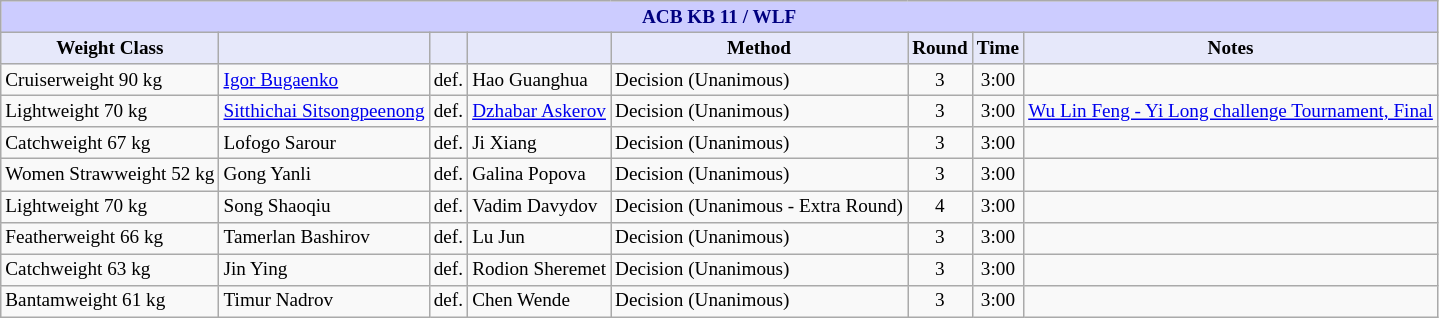<table class="wikitable" style="font-size: 80%;">
<tr>
<th colspan="8" style="background-color: #ccf; color: #000080; text-align: center;"><strong>ACB KB 11 / WLF</strong></th>
</tr>
<tr>
<th colspan="1" style="background-color: #E6E8FA; color: #000000; text-align: center;">Weight Class</th>
<th colspan="1" style="background-color: #E6E8FA; color: #000000; text-align: center;"></th>
<th colspan="1" style="background-color: #E6E8FA; color: #000000; text-align: center;"></th>
<th colspan="1" style="background-color: #E6E8FA; color: #000000; text-align: center;"></th>
<th colspan="1" style="background-color: #E6E8FA; color: #000000; text-align: center;">Method</th>
<th colspan="1" style="background-color: #E6E8FA; color: #000000; text-align: center;">Round</th>
<th colspan="1" style="background-color: #E6E8FA; color: #000000; text-align: center;">Time</th>
<th colspan="1" style="background-color: #E6E8FA; color: #000000; text-align: center;">Notes</th>
</tr>
<tr>
<td>Cruiserweight 90 kg</td>
<td> <a href='#'>Igor Bugaenko</a></td>
<td>def.</td>
<td> Hao Guanghua</td>
<td>Decision (Unanimous)</td>
<td align=center>3</td>
<td align=center>3:00</td>
<td></td>
</tr>
<tr>
<td>Lightweight 70 kg</td>
<td> <a href='#'>Sitthichai Sitsongpeenong</a></td>
<td>def.</td>
<td> <a href='#'>Dzhabar Askerov</a></td>
<td>Decision (Unanimous)</td>
<td align=center>3</td>
<td align=center>3:00</td>
<td><a href='#'>Wu Lin Feng - Yi Long challenge Tournament, Final</a></td>
</tr>
<tr>
<td>Catchweight 67 kg</td>
<td> Lofogo Sarour</td>
<td>def.</td>
<td> Ji Xiang</td>
<td>Decision (Unanimous)</td>
<td align=center>3</td>
<td align=center>3:00</td>
<td></td>
</tr>
<tr>
<td>Women Strawweight 52 kg</td>
<td> Gong Yanli</td>
<td>def.</td>
<td> Galina Popova</td>
<td>Decision (Unanimous)</td>
<td align=center>3</td>
<td align=center>3:00</td>
<td></td>
</tr>
<tr>
<td>Lightweight 70 kg</td>
<td> Song Shaoqiu</td>
<td>def.</td>
<td> Vadim Davydov</td>
<td>Decision (Unanimous - Extra Round)</td>
<td align=center>4</td>
<td align=center>3:00</td>
<td></td>
</tr>
<tr>
<td>Featherweight 66 kg</td>
<td> Tamerlan Bashirov</td>
<td>def.</td>
<td> Lu Jun</td>
<td>Decision (Unanimous)</td>
<td align=center>3</td>
<td align=center>3:00</td>
<td></td>
</tr>
<tr>
<td>Catchweight 63 kg</td>
<td> Jin Ying</td>
<td>def.</td>
<td> Rodion Sheremet</td>
<td>Decision (Unanimous)</td>
<td align=center>3</td>
<td align=center>3:00</td>
<td></td>
</tr>
<tr>
<td>Bantamweight 61 kg</td>
<td> Timur Nadrov</td>
<td>def.</td>
<td> Chen Wende</td>
<td>Decision (Unanimous)</td>
<td align=center>3</td>
<td align=center>3:00</td>
<td></td>
</tr>
</table>
